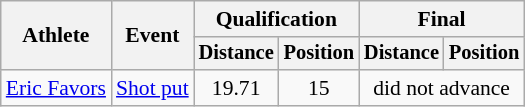<table class="wikitable" style="font-size:90%">
<tr>
<th rowspan="2">Athlete</th>
<th rowspan="2">Event</th>
<th colspan="2">Qualification</th>
<th colspan="2">Final</th>
</tr>
<tr style="font-size:95%">
<th>Distance</th>
<th>Position</th>
<th>Distance</th>
<th>Position</th>
</tr>
<tr align="center">
<td align="left"><a href='#'>Eric Favors</a></td>
<td align="left"><a href='#'>Shot put</a></td>
<td>19.71</td>
<td>15</td>
<td colspan=2>did not advance</td>
</tr>
</table>
